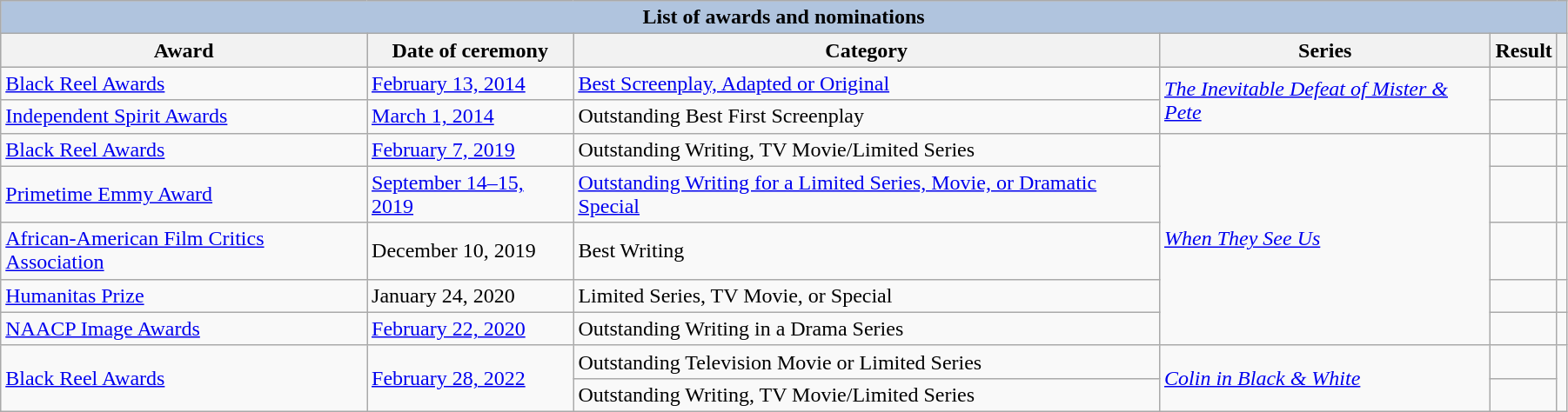<table class="wikitable" style="width:95%;">
<tr style="background:#ccc; text-align:center;">
<th colspan="6" style="background: LightSteelBlue;">List of awards and nominations</th>
</tr>
<tr style="background:#ccc; text-align:center;">
<th>Award</th>
<th>Date of ceremony</th>
<th>Category</th>
<th>Series</th>
<th>Result</th>
<th></th>
</tr>
<tr>
<td><a href='#'>Black Reel Awards</a></td>
<td><a href='#'>February 13, 2014</a></td>
<td><a href='#'>Best Screenplay, Adapted or Original</a></td>
<td rowspan="2"><em><a href='#'>The Inevitable Defeat of Mister & Pete</a></em></td>
<td></td>
<td align="center"></td>
</tr>
<tr>
<td><a href='#'>Independent Spirit Awards</a></td>
<td><a href='#'>March 1, 2014</a></td>
<td>Outstanding Best First Screenplay</td>
<td></td>
<td align="center"></td>
</tr>
<tr>
<td><a href='#'>Black Reel Awards</a></td>
<td><a href='#'>February 7, 2019</a></td>
<td>Outstanding Writing, TV Movie/Limited Series</td>
<td rowspan="5"><em><a href='#'>When They See Us</a></em></td>
<td></td>
<td align="center"></td>
</tr>
<tr>
<td><a href='#'>Primetime Emmy Award</a></td>
<td><a href='#'>September 14–15, 2019</a></td>
<td><a href='#'>Outstanding Writing for a Limited Series, Movie, or Dramatic Special</a></td>
<td></td>
<td align="center"></td>
</tr>
<tr>
<td><a href='#'>African-American Film Critics Association</a></td>
<td>December 10, 2019</td>
<td>Best Writing</td>
<td></td>
<td align="center"></td>
</tr>
<tr>
<td><a href='#'>Humanitas Prize</a></td>
<td>January 24, 2020</td>
<td>Limited Series, TV Movie, or Special</td>
<td></td>
<td align="center"></td>
</tr>
<tr>
<td><a href='#'>NAACP Image Awards</a></td>
<td><a href='#'>February 22, 2020</a></td>
<td>Outstanding Writing in a Drama Series</td>
<td></td>
<td align="center"></td>
</tr>
<tr>
<td rowspan="2"><a href='#'>Black Reel Awards</a></td>
<td rowspan="2"><a href='#'>February 28, 2022</a></td>
<td>Outstanding Television Movie or Limited Series</td>
<td rowspan="2"><em><a href='#'>Colin in Black & White</a></em></td>
<td></td>
<td rowspan="2" align="center"></td>
</tr>
<tr>
<td>Outstanding Writing, TV Movie/Limited Series</td>
<td></td>
</tr>
</table>
